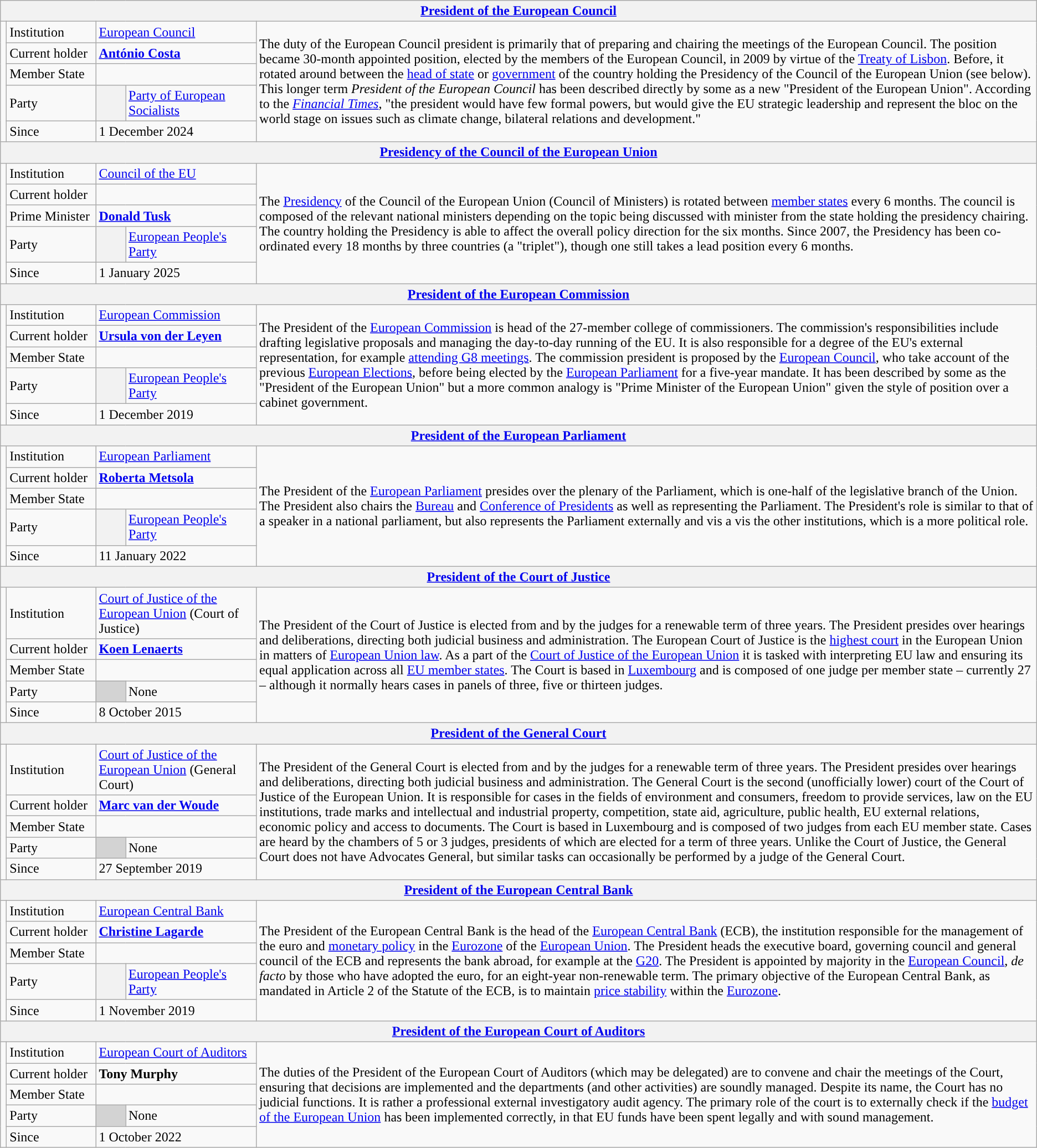<table class="wikitable">
<tr>
<th colspan=5><a href='#'>President of the European Council</a></th>
</tr>
<tr>
<td rowspan=5></td>
<td style="width:100px;">Institution</td>
<td colspan=2><a href='#'>European Council</a></td>
<td rowspan=5>The duty of the European Council president is primarily that of preparing and chairing the meetings of the European Council. The position became 30-month appointed position, elected by the members of the European Council, in 2009 by virtue of the <a href='#'>Treaty of Lisbon</a>. Before, it rotated around between the <a href='#'>head of state</a> or <a href='#'>government</a> of the country holding the Presidency of the Council of the European Union (see below). This longer term <em>President of the European Council</em> has been described directly by some as a new "President of the European Union". According to the <em><a href='#'>Financial Times</a></em>, "the president would have few formal powers, but would give the EU strategic leadership and represent the bloc on the world stage on issues such as climate change, bilateral relations and development."</td>
</tr>
<tr>
<td>Current holder</td>
<td colspan=2><strong><a href='#'>António Costa</a></strong></td>
</tr>
<tr>
<td>Member State</td>
<td colspan="2"></td>
</tr>
<tr>
<td>Party</td>
<th style="background-color: "></th>
<td style="width:150px;"><a href='#'>Party of European Socialists</a></td>
</tr>
<tr>
<td>Since</td>
<td colspan=2>1 December 2024</td>
</tr>
<tr>
<th colspan=5><a href='#'>Presidency of the Council of the European Union</a></th>
</tr>
<tr>
<td rowspan=5></td>
<td style="width:100px;">Institution</td>
<td colspan=2><a href='#'>Council of the EU</a></td>
<td rowspan=5>The <a href='#'>Presidency</a> of the Council of the European Union (Council of Ministers) is rotated between <a href='#'>member states</a> every 6 months. The council is composed of the relevant national ministers depending on the topic being discussed with minister from the state holding the presidency chairing. The country holding the Presidency is able to affect the overall policy direction for the six months. Since 2007, the Presidency has been co-ordinated every 18 months by three countries (a "triplet"), though one still takes a lead position every 6 months.</td>
</tr>
<tr>
<td>Current holder</td>
<td colspan=2><strong></strong></td>
</tr>
<tr>
<td>Prime Minister</td>
<td colspan=2><strong><a href='#'>Donald Tusk</a></strong></td>
</tr>
<tr>
<td>Party</td>
<th style="background-color: "></th>
<td style="width:150px;"><a href='#'>European People's Party</a></td>
</tr>
<tr>
<td>Since</td>
<td colspan=2>1 January 2025</td>
</tr>
<tr>
<th colspan=5><a href='#'>President of the European Commission</a></th>
</tr>
<tr>
<td rowspan=5></td>
<td style="width:100px;">Institution</td>
<td colspan=2><a href='#'>European Commission</a></td>
<td rowspan=5>The President of the <a href='#'>European Commission</a> is head of the 27-member college of commissioners. The commission's responsibilities include drafting legislative proposals and managing the day-to-day running of the EU. It is also responsible for a degree of the EU's external representation, for example <a href='#'>attending G8 meetings</a>. The commission president is proposed by the <a href='#'>European Council</a>, who take account of the previous <a href='#'>European Elections</a>, before being elected by the <a href='#'>European Parliament</a> for a five-year mandate. It has been described by some as the "President of the European Union" but a more common analogy is "Prime Minister of the European Union" given the style of position over a cabinet government.</td>
</tr>
<tr>
<td>Current holder</td>
<td colspan=2><strong><a href='#'>Ursula von der Leyen</a></strong></td>
</tr>
<tr>
<td>Member State</td>
<td colspan=2></td>
</tr>
<tr>
<td>Party</td>
<th style="background-color: "></th>
<td style="width:150px;"><a href='#'>European People's Party</a></td>
</tr>
<tr>
<td>Since</td>
<td colspan=2>1 December 2019</td>
</tr>
<tr>
<th colspan=5><a href='#'>President of the European Parliament</a></th>
</tr>
<tr>
<td rowspan=5></td>
<td style="width:100px;">Institution</td>
<td colspan=2><a href='#'>European Parliament</a></td>
<td rowspan=5>The President of the <a href='#'>European Parliament</a> presides over the plenary of the Parliament, which is one-half of the legislative branch of the Union. The President also chairs the <a href='#'>Bureau</a> and <a href='#'>Conference of Presidents</a> as well as representing the Parliament. The President's role is similar to that of a speaker in a national parliament, but also represents the Parliament externally and vis a vis the other institutions, which is a more political role.</td>
</tr>
<tr>
<td>Current holder</td>
<td colspan=2><strong><a href='#'>Roberta Metsola</a></strong></td>
</tr>
<tr>
<td>Member State</td>
<td colspan=2></td>
</tr>
<tr>
<td>Party</td>
<th style="background-color: "></th>
<td style="width:150px;"><a href='#'>European People's Party</a></td>
</tr>
<tr>
<td>Since</td>
<td colspan=2>11 January 2022</td>
</tr>
<tr>
<th colspan=5><a href='#'>President of the Court of Justice</a></th>
</tr>
<tr>
<td rowspan=5></td>
<td style="width:100px;">Institution</td>
<td colspan=2><a href='#'>Court of Justice of the European Union</a> (Court of Justice)</td>
<td rowspan=5>The President of the Court of Justice is elected from and by the judges for a renewable term of three years. The President presides over hearings and deliberations, directing both judicial business and administration. The European Court of Justice is the <a href='#'>highest court</a> in the European Union in matters of <a href='#'>European Union law</a>. As a part of the <a href='#'>Court of Justice of the European Union</a> it is tasked with interpreting EU law and ensuring its equal application across all <a href='#'>EU member states</a>. The Court is based in <a href='#'>Luxembourg</a> and is composed of one judge per member state – currently 27 – although it normally hears cases in panels of three, five or thirteen judges.</td>
</tr>
<tr>
<td>Current holder</td>
<td colspan=2><strong><a href='#'>Koen Lenaerts</a></strong></td>
</tr>
<tr>
<td>Member State</td>
<td colspan=2></td>
</tr>
<tr>
<td>Party</td>
<th style="background:lightgrey;"></th>
<td style="width:150px;">None</td>
</tr>
<tr>
<td>Since</td>
<td colspan=2>8 October 2015</td>
</tr>
<tr>
<th colspan="5"><a href='#'>President of the General Court</a></th>
</tr>
<tr>
<td rowspan="5"></td>
<td>Institution</td>
<td colspan="2"><a href='#'>Court of Justice of the European Union</a> (General Court)</td>
<td rowspan="5">The President of the General Court is elected from and by the judges for a renewable term of three years. The President presides over hearings and deliberations, directing both judicial business and administration. The General Court is the second (unofficially lower) court of the Court of Justice of the European Union. It is responsible for cases in the fields of environment and consumers, freedom to provide services, law on the EU institutions, trade marks and intellectual and industrial property, competition, state aid, agriculture, public health, EU external relations, economic policy and access to documents. The Court is based in Luxembourg and is composed of two judges from each EU member state. Cases are heard by the chambers of 5 or 3 judges, presidents of which are elected for a term of three years. Unlike the Court of Justice, the General Court does not have Advocates General, but similar tasks can occasionally be performed by a judge of the General Court.</td>
</tr>
<tr>
<td>Current holder</td>
<td colspan="2"><strong><a href='#'>Marc van der Woude</a></strong></td>
</tr>
<tr>
<td>Member State</td>
<td colspan="2"></td>
</tr>
<tr>
<td>Party</td>
<th style="background:lightgrey;"></th>
<td>None</td>
</tr>
<tr>
<td>Since</td>
<td colspan="2">27 September 2019</td>
</tr>
<tr>
<th colspan=5><a href='#'>President of the European Central Bank</a></th>
</tr>
<tr>
<td rowspan=5></td>
<td style="width:100px;">Institution</td>
<td colspan=2><a href='#'>European Central Bank</a></td>
<td rowspan=5>The President of the European Central Bank is the head of the <a href='#'>European Central Bank</a> (ECB), the institution responsible for the management of the euro and <a href='#'>monetary policy</a> in the <a href='#'>Eurozone</a> of the <a href='#'>European Union</a>. The President heads the executive board, governing council and general council of the ECB and represents the bank abroad, for example at the <a href='#'>G20</a>. The President is appointed by majority in the <a href='#'>European Council</a>, <em>de facto</em> by those who have adopted the euro, for an eight-year non-renewable term. The primary objective of the European Central Bank, as mandated in Article 2 of the Statute of the ECB, is to maintain <a href='#'>price stability</a> within the <a href='#'>Eurozone</a>.</td>
</tr>
<tr>
<td>Current holder</td>
<td colspan=2><strong><a href='#'>Christine Lagarde</a></strong></td>
</tr>
<tr>
<td>Member State</td>
<td colspan=2></td>
</tr>
<tr>
<td>Party</td>
<th style="background-color: "></th>
<td style="width:150px;"><a href='#'>European People's Party</a></td>
</tr>
<tr>
<td>Since</td>
<td colspan=2>1 November 2019</td>
</tr>
<tr>
<th colspan=5><a href='#'>President of the European Court of Auditors</a></th>
</tr>
<tr>
<td rowspan=5></td>
<td style="width:100px;">Institution</td>
<td colspan=2><a href='#'>European Court of Auditors</a></td>
<td rowspan=5>The duties of the President of the European Court of Auditors (which may be delegated) are to convene and chair the meetings of the Court, ensuring that decisions are implemented and the departments (and other activities) are soundly managed. Despite its name, the Court has no judicial functions. It is rather a professional external investigatory audit agency. The primary role of the court is to externally check if the <a href='#'>budget of the European Union</a> has been implemented correctly, in that EU funds have been spent legally and with sound management.</td>
</tr>
<tr>
<td>Current holder</td>
<td colspan=2><strong>Tony Murphy</strong></td>
</tr>
<tr>
<td>Member State</td>
<td colspan=2></td>
</tr>
<tr>
<td>Party</td>
<th style="background:lightgrey;"></th>
<td style="width:150px;">None</td>
</tr>
<tr>
<td>Since</td>
<td colspan=2>1 October 2022</td>
</tr>
</table>
